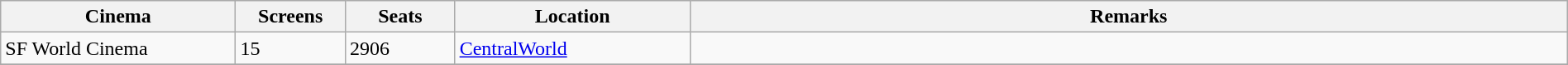<table class="wikitable" width=100%>
<tr>
<th width="15%">Cinema</th>
<th width="7%">Screens</th>
<th width="7%">Seats</th>
<th width="15%">Location</th>
<th width="56%">Remarks</th>
</tr>
<tr>
<td>SF World Cinema</td>
<td>15</td>
<td>2906</td>
<td><a href='#'>CentralWorld</a></td>
<td></td>
</tr>
<tr>
</tr>
</table>
